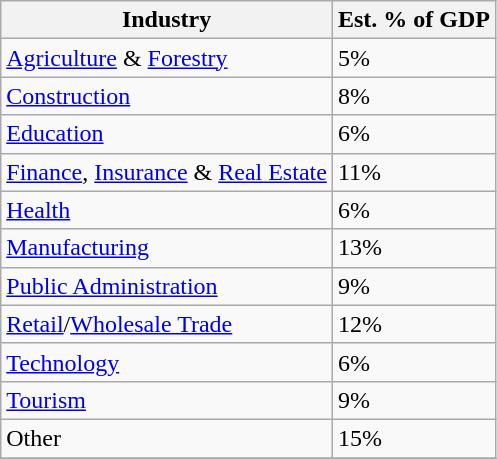<table class="wikitable">
<tr>
<th>Industry</th>
<th>Est. % of GDP</th>
</tr>
<tr>
<td><a href='#'>Agriculture</a> & <a href='#'>Forestry</a></td>
<td>5%</td>
</tr>
<tr>
<td><a href='#'>Construction</a></td>
<td>8%</td>
</tr>
<tr>
<td><a href='#'>Education</a></td>
<td>6%</td>
</tr>
<tr>
<td><a href='#'>Finance</a>, <a href='#'>Insurance</a> & <a href='#'>Real Estate</a></td>
<td>11%</td>
</tr>
<tr>
<td><a href='#'>Health</a></td>
<td>6%</td>
</tr>
<tr>
<td><a href='#'>Manufacturing</a></td>
<td>13%</td>
</tr>
<tr>
<td><a href='#'>Public Administration</a></td>
<td>9%</td>
</tr>
<tr>
<td><a href='#'>Retail</a>/<a href='#'>Wholesale Trade</a></td>
<td>12%</td>
</tr>
<tr>
<td><a href='#'>Technology</a></td>
<td>6%</td>
</tr>
<tr>
<td><a href='#'>Tourism</a></td>
<td>9%</td>
</tr>
<tr>
<td>Other</td>
<td>15%</td>
</tr>
<tr>
</tr>
</table>
